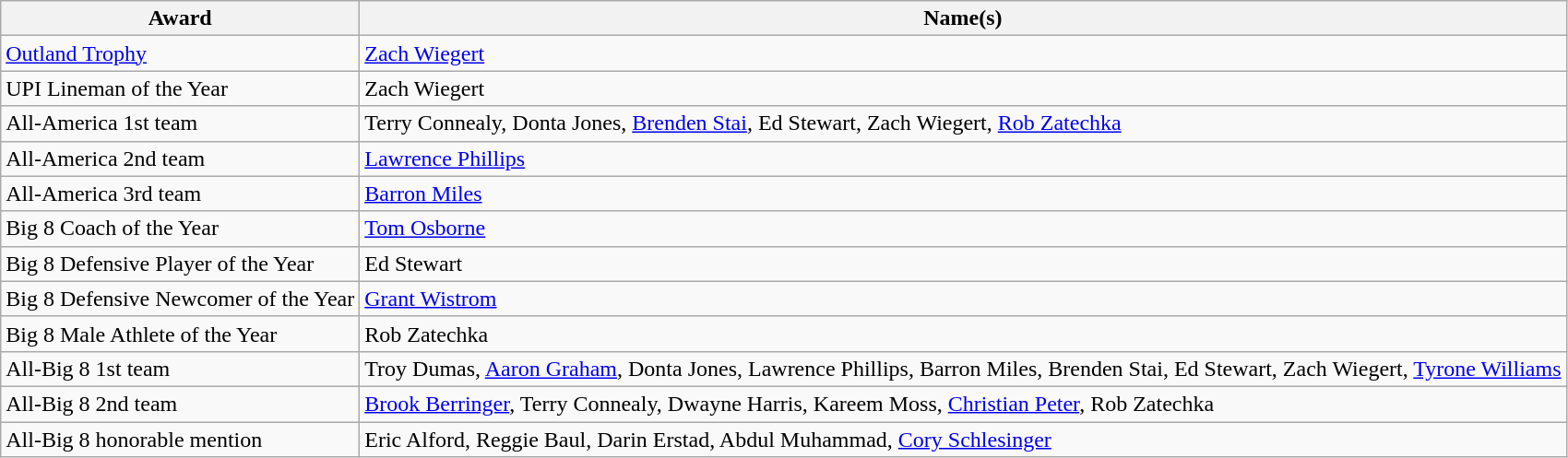<table class="wikitable">
<tr>
<th>Award</th>
<th>Name(s)</th>
</tr>
<tr>
<td><a href='#'>Outland Trophy</a></td>
<td><a href='#'>Zach Wiegert</a></td>
</tr>
<tr>
<td>UPI Lineman of the Year</td>
<td>Zach Wiegert</td>
</tr>
<tr>
<td>All-America 1st team</td>
<td>Terry Connealy, Donta Jones, <a href='#'>Brenden Stai</a>, Ed Stewart, Zach Wiegert, <a href='#'>Rob Zatechka</a></td>
</tr>
<tr>
<td>All-America 2nd team</td>
<td><a href='#'>Lawrence Phillips</a></td>
</tr>
<tr>
<td>All-America 3rd team</td>
<td><a href='#'>Barron Miles</a></td>
</tr>
<tr>
<td>Big 8 Coach of the Year</td>
<td><a href='#'>Tom Osborne</a></td>
</tr>
<tr>
<td>Big 8 Defensive Player of the Year</td>
<td>Ed Stewart</td>
</tr>
<tr>
<td>Big 8 Defensive Newcomer of the Year</td>
<td><a href='#'>Grant Wistrom</a></td>
</tr>
<tr>
<td>Big 8 Male Athlete of the Year</td>
<td>Rob Zatechka</td>
</tr>
<tr>
<td>All-Big 8 1st team</td>
<td>Troy Dumas, <a href='#'>Aaron Graham</a>, Donta Jones, Lawrence Phillips, Barron Miles, Brenden Stai, Ed Stewart, Zach Wiegert, <a href='#'>Tyrone Williams</a></td>
</tr>
<tr>
<td>All-Big 8 2nd team</td>
<td><a href='#'>Brook Berringer</a>, Terry Connealy, Dwayne Harris, Kareem Moss, <a href='#'>Christian Peter</a>, Rob Zatechka</td>
</tr>
<tr>
<td>All-Big 8 honorable mention</td>
<td>Eric Alford, Reggie Baul, Darin Erstad, Abdul Muhammad, <a href='#'>Cory Schlesinger</a></td>
</tr>
</table>
